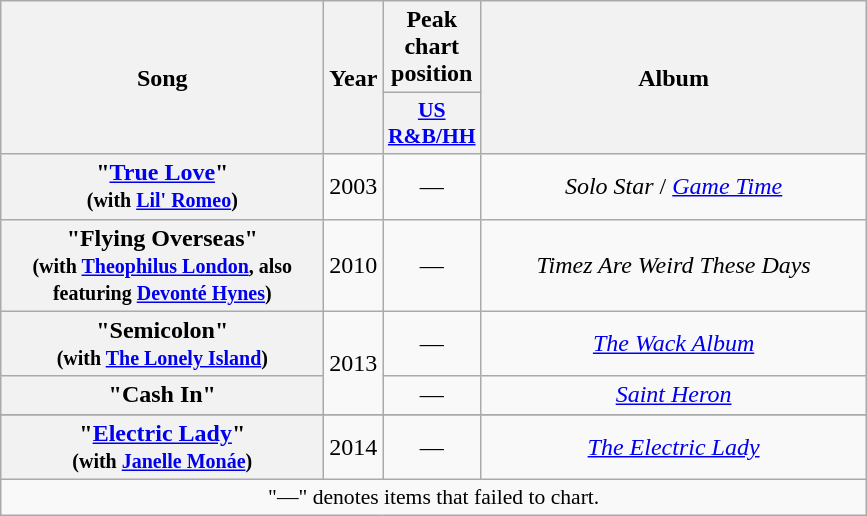<table class="wikitable plainrowheaders" style="text-align:center">
<tr>
<th scope="col" rowspan="2" style="width:13em;">Song</th>
<th scope="col" rowspan="2" style="width:1em;">Year</th>
<th scope="col" colspan="1">Peak chart position</th>
<th scope="col" rowspan="2" style="width:250px;">Album</th>
</tr>
<tr>
<th scope="col" style="width:3em;font-size:90%;"><a href='#'>US<br> R&B/HH</a><br></th>
</tr>
<tr>
<th scope="row">"<a href='#'>True Love</a>" <br> <small>(with <a href='#'>Lil' Romeo</a>)</small></th>
<td>2003</td>
<td>—</td>
<td><em>Solo Star</em> / <em><a href='#'>Game Time</a></em></td>
</tr>
<tr>
<th scope="row">"Flying Overseas" <br> <small>(with <a href='#'>Theophilus London</a>, also featuring <a href='#'>Devonté Hynes</a>)</small></th>
<td>2010</td>
<td>—</td>
<td><em>Timez Are Weird These Days</em></td>
</tr>
<tr>
<th scope="row">"Semicolon" <br> <small>(with <a href='#'>The Lonely Island</a>)</small></th>
<td rowspan="2">2013</td>
<td>—</td>
<td><em><a href='#'>The Wack Album</a></em></td>
</tr>
<tr>
<th scope="row">"Cash In" <br> </th>
<td>—</td>
<td><em><a href='#'>Saint Heron</a></em></td>
</tr>
<tr>
</tr>
<tr>
<th scope="row">"<a href='#'>Electric Lady</a>" <br> <small>(with <a href='#'>Janelle Monáe</a>)</small></th>
<td>2014</td>
<td>—</td>
<td><em><a href='#'>The Electric Lady</a></em></td>
</tr>
<tr>
<td colspan="12" style="font-size:90%;">"—" denotes items that failed to chart.</td>
</tr>
</table>
